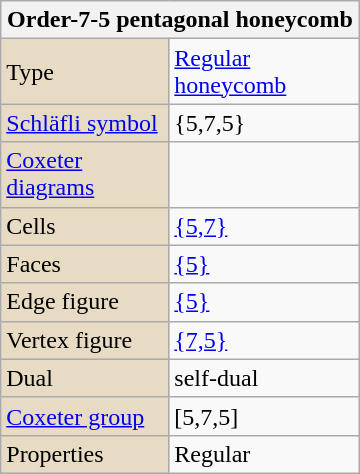<table class="wikitable" align="right" style="margin-left:10px" width=240>
<tr>
<th bgcolor=#e7dcc3 colspan=2>Order-7-5 pentagonal honeycomb</th>
</tr>
<tr>
<td bgcolor=#e7dcc3>Type</td>
<td><a href='#'>Regular honeycomb</a></td>
</tr>
<tr>
<td bgcolor=#e7dcc3><a href='#'>Schläfli symbol</a></td>
<td>{5,7,5}</td>
</tr>
<tr>
<td bgcolor=#e7dcc3><a href='#'>Coxeter diagrams</a></td>
<td></td>
</tr>
<tr>
<td bgcolor=#e7dcc3>Cells</td>
<td><a href='#'>{5,7}</a> </td>
</tr>
<tr>
<td bgcolor=#e7dcc3>Faces</td>
<td><a href='#'>{5}</a></td>
</tr>
<tr>
<td bgcolor=#e7dcc3>Edge figure</td>
<td><a href='#'>{5}</a></td>
</tr>
<tr>
<td bgcolor=#e7dcc3>Vertex figure</td>
<td><a href='#'>{7,5}</a></td>
</tr>
<tr>
<td bgcolor=#e7dcc3>Dual</td>
<td>self-dual</td>
</tr>
<tr>
<td bgcolor=#e7dcc3><a href='#'>Coxeter group</a></td>
<td>[5,7,5]</td>
</tr>
<tr>
<td bgcolor=#e7dcc3>Properties</td>
<td>Regular</td>
</tr>
</table>
